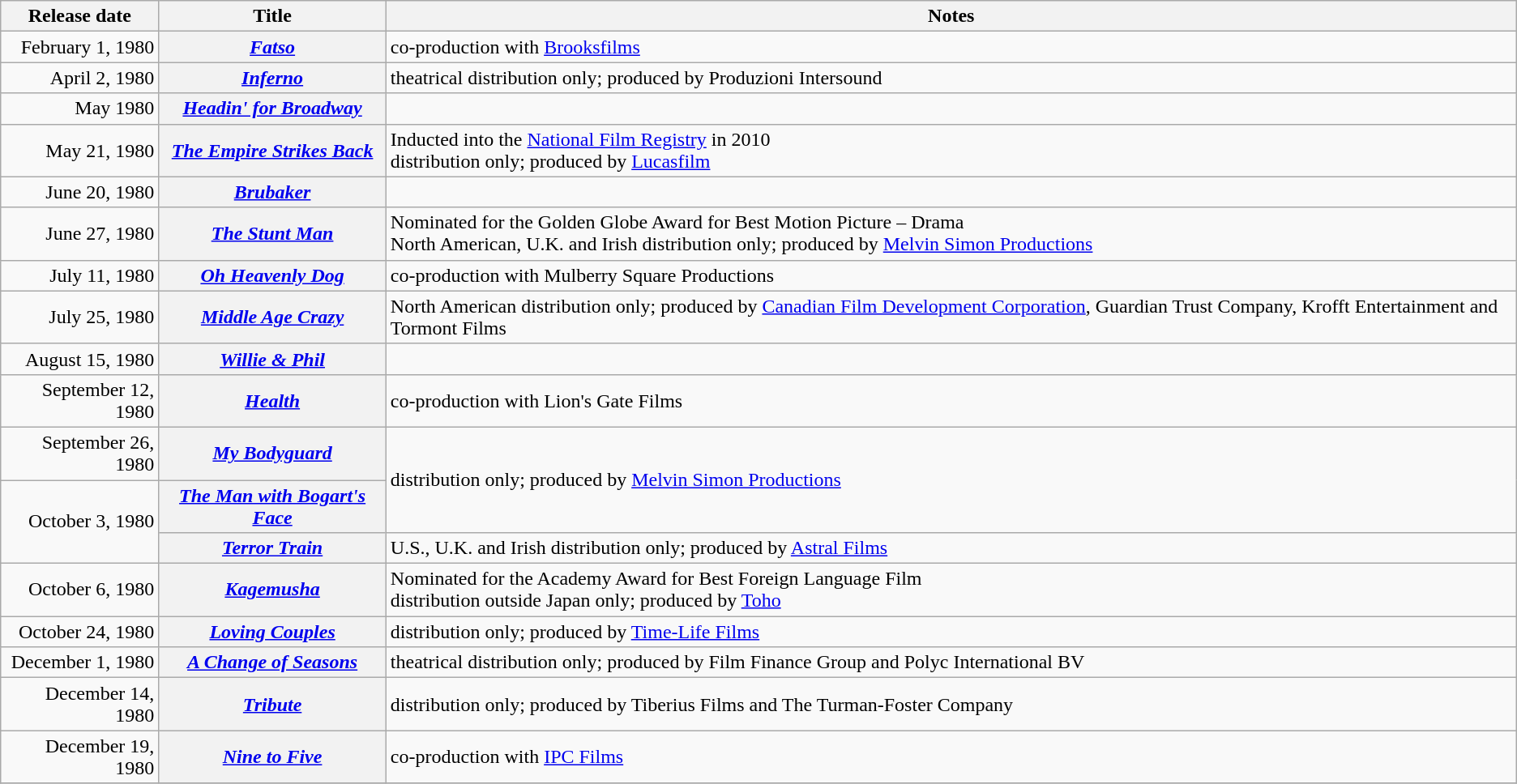<table class="wikitable plainrowheaders sortable">
<tr>
<th scope="col">Release date</th>
<th scope="col">Title</th>
<th scope="col" class="unsortable">Notes</th>
</tr>
<tr>
<td style="text-align:right;">February 1, 1980</td>
<th scope="row"><em><a href='#'>Fatso</a></em></th>
<td>co-production with <a href='#'>Brooksfilms</a></td>
</tr>
<tr>
<td style="text-align:right;">April 2, 1980</td>
<th scope="row"><em><a href='#'>Inferno</a></em></th>
<td>theatrical distribution only; produced by Produzioni Intersound</td>
</tr>
<tr>
<td style="text-align:right;">May 1980</td>
<th scope="row"><em><a href='#'>Headin' for Broadway</a></em></th>
<td></td>
</tr>
<tr>
<td style="text-align:right;">May 21, 1980</td>
<th scope="row"><em><a href='#'>The Empire Strikes Back</a></em></th>
<td>Inducted into the <a href='#'>National Film Registry</a> in 2010<br>distribution only; produced by <a href='#'>Lucasfilm</a></td>
</tr>
<tr>
<td style="text-align:right;">June 20, 1980</td>
<th scope="row"><em><a href='#'>Brubaker</a></em></th>
<td></td>
</tr>
<tr>
<td style="text-align:right;">June 27, 1980</td>
<th scope="row"><em><a href='#'>The Stunt Man</a></em></th>
<td>Nominated for the Golden Globe Award for Best Motion Picture – Drama<br>North American, U.K. and Irish distribution only; produced by <a href='#'>Melvin Simon Productions</a></td>
</tr>
<tr>
<td style="text-align:right;">July 11, 1980</td>
<th scope="row"><em><a href='#'>Oh Heavenly Dog</a></em></th>
<td>co-production with Mulberry Square Productions</td>
</tr>
<tr>
<td style="text-align:right;">July 25, 1980</td>
<th scope="row"><em><a href='#'>Middle Age Crazy</a></em></th>
<td>North American distribution only; produced by <a href='#'>Canadian Film Development Corporation</a>, Guardian Trust Company, Krofft Entertainment and Tormont Films</td>
</tr>
<tr>
<td style="text-align:right;">August 15, 1980</td>
<th scope="row"><em><a href='#'>Willie & Phil</a></em></th>
<td></td>
</tr>
<tr>
<td style="text-align:right;">September 12, 1980</td>
<th scope="row"><em><a href='#'>Health</a></em></th>
<td>co-production with Lion's Gate Films</td>
</tr>
<tr>
<td style="text-align:right;">September 26, 1980</td>
<th scope="row"><em><a href='#'>My Bodyguard</a></em></th>
<td rowspan="2">distribution only; produced by <a href='#'>Melvin Simon Productions</a></td>
</tr>
<tr>
<td style="text-align:right;" rowspan="2">October 3, 1980</td>
<th scope="row"><em><a href='#'>The Man with Bogart's Face</a></em></th>
</tr>
<tr>
<th scope="row"><em><a href='#'>Terror Train</a></em></th>
<td>U.S., U.K. and Irish distribution only; produced by <a href='#'>Astral Films</a></td>
</tr>
<tr>
<td style="text-align:right;">October 6, 1980</td>
<th scope="row"><em><a href='#'>Kagemusha</a></em></th>
<td>Nominated for the Academy Award for Best Foreign Language Film<br>distribution outside Japan only; produced by <a href='#'>Toho</a></td>
</tr>
<tr>
<td style="text-align:right;">October 24, 1980</td>
<th scope="row"><em><a href='#'>Loving Couples</a></em></th>
<td>distribution only; produced by <a href='#'>Time-Life Films</a></td>
</tr>
<tr>
<td style="text-align:right;">December 1, 1980</td>
<th scope="row"><em><a href='#'>A Change of Seasons</a></em></th>
<td>theatrical distribution only; produced by Film Finance Group and Polyc International BV</td>
</tr>
<tr>
<td style="text-align:right;">December 14, 1980</td>
<th scope="row"><em><a href='#'>Tribute</a></em></th>
<td>distribution only; produced by Tiberius Films and The Turman-Foster Company</td>
</tr>
<tr>
<td style="text-align:right;">December 19, 1980</td>
<th scope="row"><em><a href='#'>Nine to Five</a></em></th>
<td>co-production with <a href='#'>IPC Films</a></td>
</tr>
<tr>
</tr>
</table>
